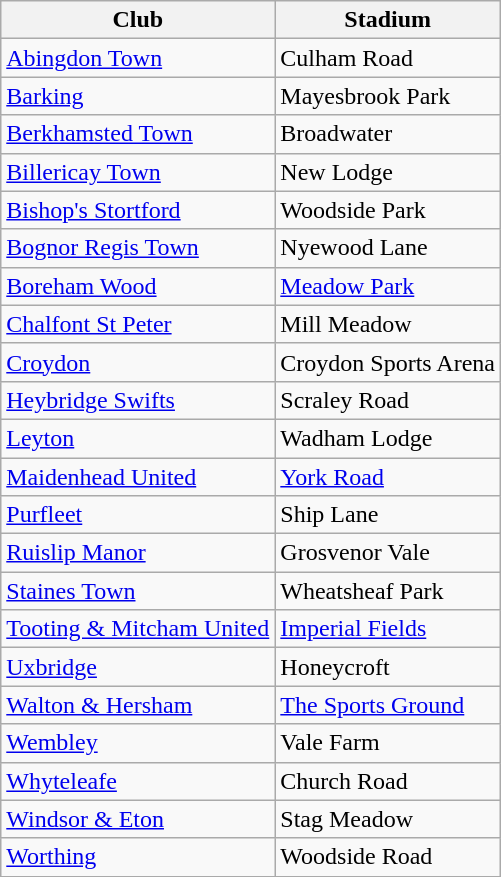<table class="wikitable sortable">
<tr>
<th>Club</th>
<th>Stadium</th>
</tr>
<tr>
<td><a href='#'>Abingdon Town</a></td>
<td>Culham Road</td>
</tr>
<tr>
<td><a href='#'>Barking</a></td>
<td>Mayesbrook Park</td>
</tr>
<tr>
<td><a href='#'>Berkhamsted Town</a></td>
<td>Broadwater</td>
</tr>
<tr>
<td><a href='#'>Billericay Town</a></td>
<td>New Lodge</td>
</tr>
<tr>
<td><a href='#'>Bishop's Stortford</a></td>
<td>Woodside Park</td>
</tr>
<tr>
<td><a href='#'>Bognor Regis Town</a></td>
<td>Nyewood Lane</td>
</tr>
<tr>
<td><a href='#'>Boreham Wood</a></td>
<td><a href='#'>Meadow Park</a></td>
</tr>
<tr>
<td><a href='#'>Chalfont St Peter</a></td>
<td>Mill Meadow</td>
</tr>
<tr>
<td><a href='#'>Croydon</a></td>
<td>Croydon Sports Arena</td>
</tr>
<tr>
<td><a href='#'>Heybridge Swifts</a></td>
<td>Scraley Road</td>
</tr>
<tr>
<td><a href='#'>Leyton</a></td>
<td>Wadham Lodge</td>
</tr>
<tr>
<td><a href='#'>Maidenhead United</a></td>
<td><a href='#'>York Road</a></td>
</tr>
<tr>
<td><a href='#'>Purfleet</a></td>
<td>Ship Lane</td>
</tr>
<tr>
<td><a href='#'>Ruislip Manor</a></td>
<td>Grosvenor Vale</td>
</tr>
<tr>
<td><a href='#'>Staines Town</a></td>
<td>Wheatsheaf Park</td>
</tr>
<tr>
<td><a href='#'>Tooting & Mitcham United</a></td>
<td><a href='#'>Imperial Fields</a></td>
</tr>
<tr>
<td><a href='#'>Uxbridge</a></td>
<td>Honeycroft</td>
</tr>
<tr>
<td><a href='#'>Walton & Hersham</a></td>
<td><a href='#'>The Sports Ground</a></td>
</tr>
<tr>
<td><a href='#'>Wembley</a></td>
<td>Vale Farm</td>
</tr>
<tr>
<td><a href='#'>Whyteleafe</a></td>
<td>Church Road</td>
</tr>
<tr>
<td><a href='#'>Windsor & Eton</a></td>
<td>Stag Meadow</td>
</tr>
<tr>
<td><a href='#'>Worthing</a></td>
<td>Woodside Road</td>
</tr>
</table>
